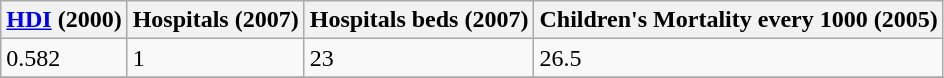<table class="wikitable" border="1">
<tr>
<th><a href='#'>HDI</a> (2000)</th>
<th>Hospitals (2007)</th>
<th>Hospitals beds (2007)</th>
<th>Children's Mortality every 1000 (2005)</th>
</tr>
<tr>
<td>0.582</td>
<td>1</td>
<td>23</td>
<td>26.5</td>
</tr>
<tr>
</tr>
</table>
